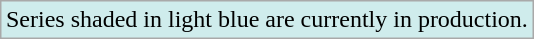<table style="border: 1px solid darkgray; background: #CFECEC">
<tr>
<td>Series shaded in light blue are currently in production.</td>
</tr>
</table>
